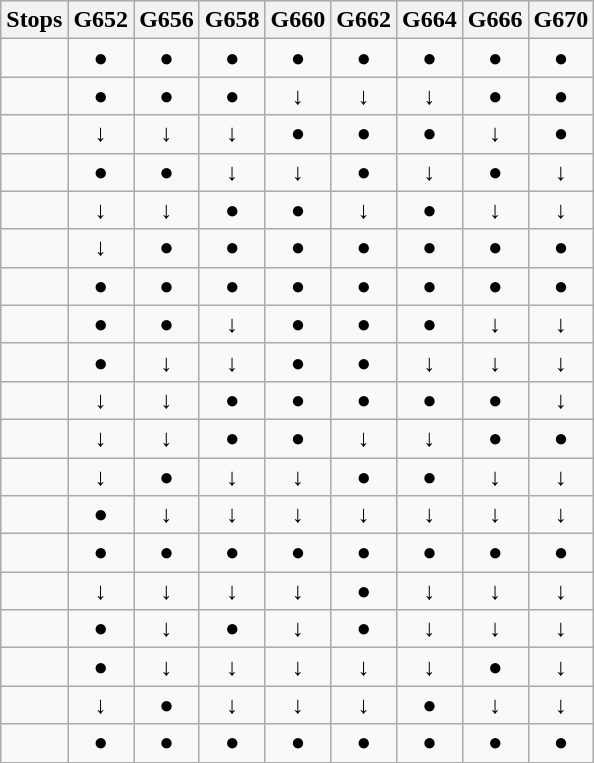<table class="wikitable" style="text-align: center">
<tr>
<th>Stops</th>
<th>G652</th>
<th>G656</th>
<th>G658</th>
<th>G660</th>
<th>G662</th>
<th>G664</th>
<th>G666</th>
<th>G670</th>
</tr>
<tr>
<td><strong></strong></td>
<td>●</td>
<td>●</td>
<td>●</td>
<td>●</td>
<td>●</td>
<td>●</td>
<td>●</td>
<td>●</td>
</tr>
<tr>
<td></td>
<td>●</td>
<td>●</td>
<td>●</td>
<td>↓</td>
<td>↓</td>
<td>↓</td>
<td>●</td>
<td>●</td>
</tr>
<tr>
<td></td>
<td>↓</td>
<td>↓</td>
<td>↓</td>
<td>●</td>
<td>●</td>
<td>●</td>
<td>↓</td>
<td>●</td>
</tr>
<tr>
<td></td>
<td>●</td>
<td>●</td>
<td>↓</td>
<td>↓</td>
<td>●</td>
<td>↓</td>
<td>●</td>
<td>↓</td>
</tr>
<tr>
<td></td>
<td>↓</td>
<td>↓</td>
<td>●</td>
<td>●</td>
<td>↓</td>
<td>●</td>
<td>↓</td>
<td>↓</td>
</tr>
<tr>
<td></td>
<td>↓</td>
<td>●</td>
<td>●</td>
<td>●</td>
<td>●</td>
<td>●</td>
<td>●</td>
<td>●</td>
</tr>
<tr>
<td><strong></strong></td>
<td>●</td>
<td>●</td>
<td>●</td>
<td>●</td>
<td>●</td>
<td>●</td>
<td>●</td>
<td>●</td>
</tr>
<tr>
<td></td>
<td>●</td>
<td>●</td>
<td>↓</td>
<td>●</td>
<td>●</td>
<td>●</td>
<td>↓</td>
<td>↓</td>
</tr>
<tr>
<td></td>
<td>●</td>
<td>↓</td>
<td>↓</td>
<td>●</td>
<td>●</td>
<td>↓</td>
<td>↓</td>
<td>↓</td>
</tr>
<tr>
<td></td>
<td>↓</td>
<td>↓</td>
<td>●</td>
<td>●</td>
<td>●</td>
<td>●</td>
<td>●</td>
<td>↓</td>
</tr>
<tr>
<td></td>
<td>↓</td>
<td>↓</td>
<td>●</td>
<td>●</td>
<td>↓</td>
<td>↓</td>
<td>●</td>
<td>●</td>
</tr>
<tr>
<td></td>
<td>↓</td>
<td>●</td>
<td>↓</td>
<td>↓</td>
<td>●</td>
<td>●</td>
<td>↓</td>
<td>↓</td>
</tr>
<tr>
<td></td>
<td>●</td>
<td>↓</td>
<td>↓</td>
<td>↓</td>
<td>↓</td>
<td>↓</td>
<td>↓</td>
<td>↓</td>
</tr>
<tr>
<td><strong></strong></td>
<td>●</td>
<td>●</td>
<td>●</td>
<td>●</td>
<td>●</td>
<td>●</td>
<td>●</td>
<td>●</td>
</tr>
<tr>
<td></td>
<td>↓</td>
<td>↓</td>
<td>↓</td>
<td>↓</td>
<td>●</td>
<td>↓</td>
<td>↓</td>
<td>↓</td>
</tr>
<tr>
<td></td>
<td>●</td>
<td>↓</td>
<td>●</td>
<td>↓</td>
<td>●</td>
<td>↓</td>
<td>↓</td>
<td>↓</td>
</tr>
<tr>
<td></td>
<td>●</td>
<td>↓</td>
<td>↓</td>
<td>↓</td>
<td>↓</td>
<td>↓</td>
<td>●</td>
<td>↓</td>
</tr>
<tr>
<td></td>
<td>↓</td>
<td>●</td>
<td>↓</td>
<td>↓</td>
<td>↓</td>
<td>●</td>
<td>↓</td>
<td>↓</td>
</tr>
<tr>
<td><strong></strong></td>
<td>●</td>
<td>●</td>
<td>●</td>
<td>●</td>
<td>●</td>
<td>●</td>
<td>●</td>
<td>●</td>
</tr>
</table>
